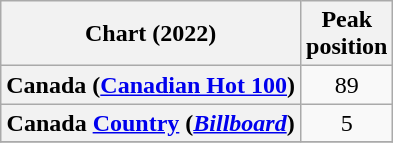<table class="wikitable sortable plainrowheaders" style="text-align:center;">
<tr>
<th>Chart (2022)</th>
<th>Peak<br>position</th>
</tr>
<tr>
<th scope="row">Canada (<a href='#'>Canadian Hot 100</a>)</th>
<td>89</td>
</tr>
<tr>
<th scope="row">Canada <a href='#'>Country</a> (<a href='#'><em>Billboard</em></a>)</th>
<td>5</td>
</tr>
<tr>
</tr>
</table>
